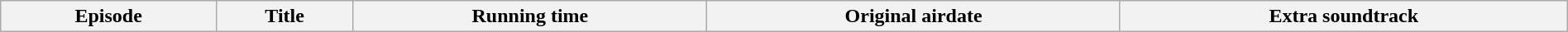<table class="wikitable plainrowheaders" style="width:100%; margin:auto;">
<tr>
<th scope="col">Episode</th>
<th scope="col">Title</th>
<th scope="col">Running time</th>
<th scope="col">Original airdate</th>
<th scope="col">Extra soundtrack<br>



</th>
</tr>
</table>
